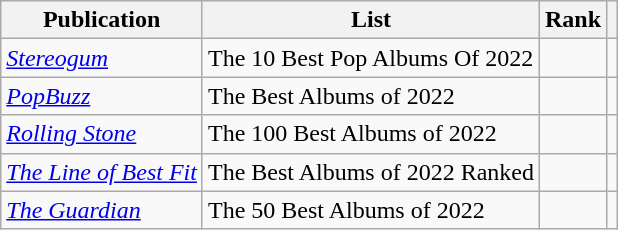<table class="sortable wikitable">
<tr>
<th>Publication</th>
<th>List</th>
<th>Rank</th>
<th class="unsortable"></th>
</tr>
<tr>
<td><em><a href='#'>Stereogum</a></em></td>
<td>The 10 Best Pop Albums Of 2022</td>
<td></td>
<td></td>
</tr>
<tr>
<td><em><a href='#'>PopBuzz</a></em></td>
<td>The Best Albums of 2022</td>
<td></td>
<td></td>
</tr>
<tr>
<td><a href='#'><em>Rolling Stone</em></a></td>
<td>The 100 Best Albums of 2022</td>
<td></td>
<td></td>
</tr>
<tr>
<td><em><a href='#'>The Line of Best Fit</a></em></td>
<td>The Best Albums of 2022 Ranked</td>
<td></td>
<td></td>
</tr>
<tr>
<td><em><a href='#'>The Guardian</a></em></td>
<td>The 50 Best Albums of 2022</td>
<td></td>
<td></td>
</tr>
</table>
